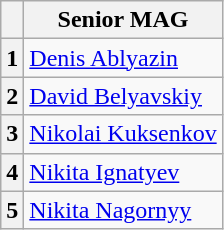<table class="wikitable">
<tr>
<th></th>
<th>Senior MAG</th>
</tr>
<tr>
<th>1</th>
<td><a href='#'>Denis Ablyazin</a></td>
</tr>
<tr>
<th>2</th>
<td><a href='#'>David Belyavskiy</a></td>
</tr>
<tr>
<th>3</th>
<td><a href='#'>Nikolai Kuksenkov</a></td>
</tr>
<tr>
<th>4</th>
<td><a href='#'>Nikita Ignatyev</a></td>
</tr>
<tr>
<th>5</th>
<td><a href='#'>Nikita Nagornyy</a></td>
</tr>
</table>
